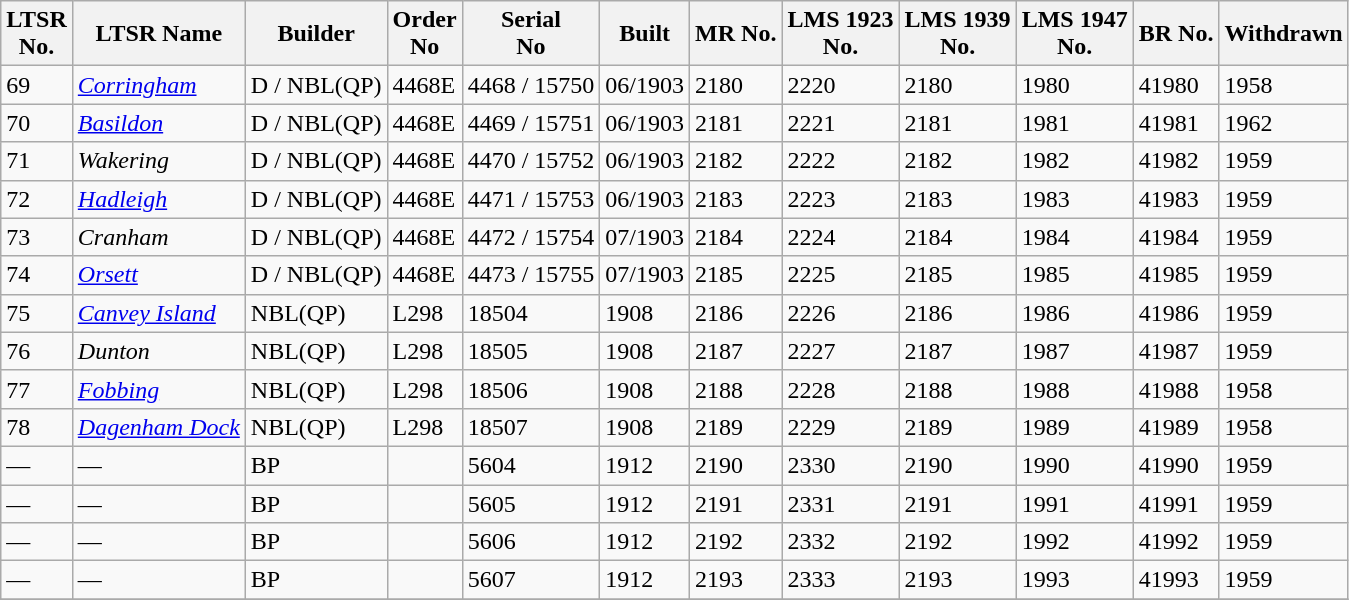<table class="wikitable sortable">
<tr>
<th>LTSR<br>No.</th>
<th>LTSR Name</th>
<th>Builder</th>
<th>Order<br>No</th>
<th>Serial<br>No</th>
<th>Built</th>
<th>MR No.</th>
<th>LMS 1923<br>No.</th>
<th>LMS 1939<br>No.</th>
<th>LMS 1947<br>No.</th>
<th>BR No.</th>
<th>Withdrawn</th>
</tr>
<tr>
<td>69</td>
<td><em><a href='#'>Corringham</a></em></td>
<td>D / NBL(QP)</td>
<td>4468E</td>
<td>4468 / 15750</td>
<td>06/1903</td>
<td>2180</td>
<td>2220</td>
<td>2180</td>
<td>1980</td>
<td>41980</td>
<td>1958</td>
</tr>
<tr>
<td>70</td>
<td><em><a href='#'>Basildon</a></em></td>
<td>D / NBL(QP)</td>
<td>4468E</td>
<td>4469 / 15751</td>
<td>06/1903</td>
<td>2181</td>
<td>2221</td>
<td>2181</td>
<td>1981</td>
<td>41981</td>
<td>1962</td>
</tr>
<tr>
<td>71</td>
<td><em>Wakering</em></td>
<td>D / NBL(QP)</td>
<td>4468E</td>
<td>4470 / 15752</td>
<td>06/1903</td>
<td>2182</td>
<td>2222</td>
<td>2182</td>
<td>1982</td>
<td>41982</td>
<td>1959</td>
</tr>
<tr>
<td>72</td>
<td><em><a href='#'>Hadleigh</a></em></td>
<td>D / NBL(QP)</td>
<td>4468E</td>
<td>4471 / 15753</td>
<td>06/1903</td>
<td>2183</td>
<td>2223</td>
<td>2183</td>
<td>1983</td>
<td>41983</td>
<td>1959</td>
</tr>
<tr>
<td>73</td>
<td><em>Cranham</em></td>
<td>D / NBL(QP)</td>
<td>4468E</td>
<td>4472 / 15754</td>
<td>07/1903</td>
<td>2184</td>
<td>2224</td>
<td>2184</td>
<td>1984</td>
<td>41984</td>
<td>1959</td>
</tr>
<tr>
<td>74</td>
<td><em><a href='#'>Orsett</a></em></td>
<td>D / NBL(QP)</td>
<td>4468E</td>
<td>4473 / 15755</td>
<td>07/1903</td>
<td>2185</td>
<td>2225</td>
<td>2185</td>
<td>1985</td>
<td>41985</td>
<td>1959</td>
</tr>
<tr>
<td>75</td>
<td><em><a href='#'>Canvey Island</a></em></td>
<td>NBL(QP)</td>
<td>L298</td>
<td>18504</td>
<td>1908</td>
<td>2186</td>
<td>2226</td>
<td>2186</td>
<td>1986</td>
<td>41986</td>
<td>1959</td>
</tr>
<tr>
<td>76</td>
<td><em>Dunton</em></td>
<td>NBL(QP)</td>
<td>L298</td>
<td>18505</td>
<td>1908</td>
<td>2187</td>
<td>2227</td>
<td>2187</td>
<td>1987</td>
<td>41987</td>
<td>1959</td>
</tr>
<tr>
<td>77</td>
<td><em><a href='#'>Fobbing</a></em></td>
<td>NBL(QP)</td>
<td>L298</td>
<td>18506</td>
<td>1908</td>
<td>2188</td>
<td>2228</td>
<td>2188</td>
<td>1988</td>
<td>41988</td>
<td>1958</td>
</tr>
<tr>
<td>78</td>
<td><em><a href='#'>Dagenham Dock</a></em></td>
<td>NBL(QP)</td>
<td>L298</td>
<td>18507</td>
<td>1908</td>
<td>2189</td>
<td>2229</td>
<td>2189</td>
<td>1989</td>
<td>41989</td>
<td>1958</td>
</tr>
<tr>
<td>—</td>
<td>—</td>
<td>BP</td>
<td></td>
<td>5604</td>
<td>1912</td>
<td>2190</td>
<td>2330</td>
<td>2190</td>
<td>1990</td>
<td>41990</td>
<td>1959</td>
</tr>
<tr>
<td>—</td>
<td>—</td>
<td>BP</td>
<td></td>
<td>5605</td>
<td>1912</td>
<td>2191</td>
<td>2331</td>
<td>2191</td>
<td>1991</td>
<td>41991</td>
<td>1959</td>
</tr>
<tr>
<td>—</td>
<td>—</td>
<td>BP</td>
<td></td>
<td>5606</td>
<td>1912</td>
<td>2192</td>
<td>2332</td>
<td>2192</td>
<td>1992</td>
<td>41992</td>
<td>1959</td>
</tr>
<tr>
<td>—</td>
<td>—</td>
<td>BP</td>
<td></td>
<td>5607</td>
<td>1912</td>
<td>2193</td>
<td>2333</td>
<td>2193</td>
<td>1993</td>
<td>41993</td>
<td>1959</td>
</tr>
<tr>
</tr>
</table>
